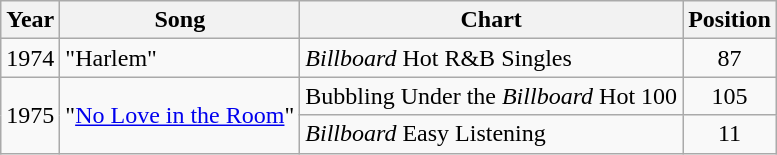<table class="wikitable">
<tr>
<th>Year</th>
<th>Song</th>
<th>Chart</th>
<th>Position</th>
</tr>
<tr>
<td>1974</td>
<td>"Harlem"</td>
<td><em>Billboard</em> Hot R&B Singles</td>
<td align="center">87</td>
</tr>
<tr>
<td rowspan=2>1975</td>
<td rowspan=2>"<a href='#'>No Love in the Room</a>"</td>
<td>Bubbling Under the <em>Billboard</em> Hot 100</td>
<td align="center">105</td>
</tr>
<tr>
<td><em>Billboard</em> Easy Listening</td>
<td align="center">11</td>
</tr>
</table>
